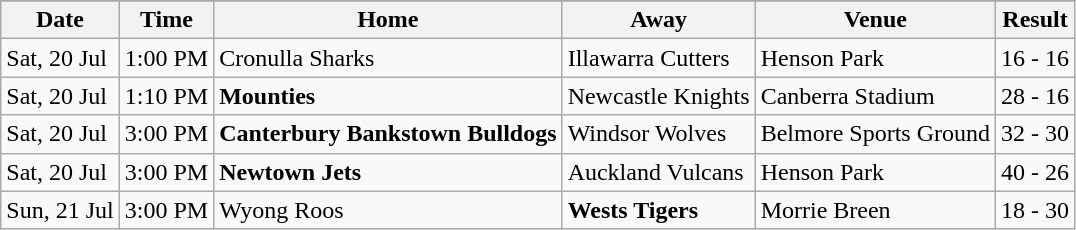<table align="center" class="wikitable">
<tr bgcolor="#FF0033">
</tr>
<tr>
<th>Date</th>
<th>Time</th>
<th>Home</th>
<th>Away</th>
<th>Venue</th>
<th>Result</th>
</tr>
<tr>
<td>Sat, 20 Jul</td>
<td>1:00 PM</td>
<td>Cronulla Sharks</td>
<td>Illawarra Cutters</td>
<td>Henson Park</td>
<td>16 - 16</td>
</tr>
<tr>
<td>Sat, 20 Jul</td>
<td>1:10 PM</td>
<td><strong>Mounties</strong></td>
<td>Newcastle Knights</td>
<td>Canberra Stadium</td>
<td>28 - 16</td>
</tr>
<tr>
<td>Sat, 20 Jul</td>
<td>3:00 PM</td>
<td><strong>Canterbury Bankstown Bulldogs</strong></td>
<td>Windsor Wolves</td>
<td>Belmore Sports Ground</td>
<td>32 - 30</td>
</tr>
<tr>
<td>Sat, 20 Jul</td>
<td>3:00 PM</td>
<td><strong>Newtown Jets</strong></td>
<td>Auckland Vulcans</td>
<td>Henson Park</td>
<td>40 - 26</td>
</tr>
<tr>
<td>Sun, 21 Jul</td>
<td>3:00 PM</td>
<td>Wyong Roos</td>
<td><strong>Wests Tigers</strong></td>
<td>Morrie Breen</td>
<td>18 - 30</td>
</tr>
</table>
